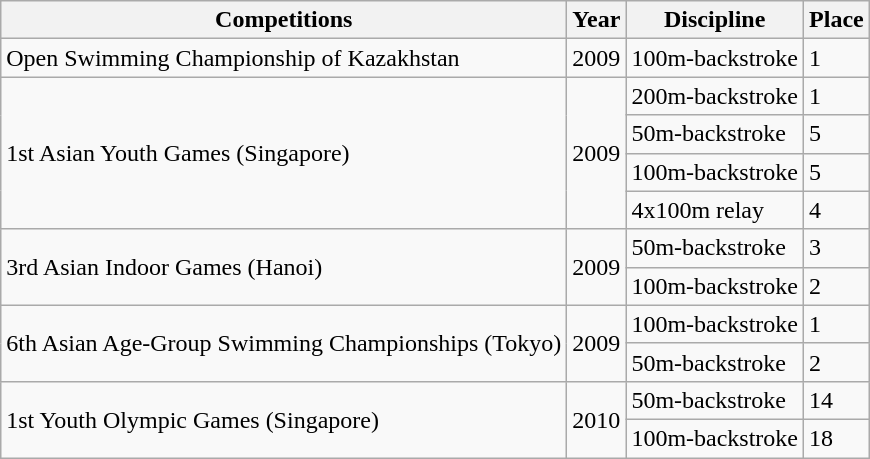<table class="wikitable">
<tr>
<th>Competitions</th>
<th>Year</th>
<th>Discipline</th>
<th>Place</th>
</tr>
<tr>
<td>Open Swimming Championship of Kazakhstan</td>
<td>2009</td>
<td>100m-backstroke</td>
<td>1</td>
</tr>
<tr>
<td rowspan="4">1st Asian Youth Games (Singapore)</td>
<td rowspan="4">2009</td>
<td>200m-backstroke</td>
<td>1</td>
</tr>
<tr>
<td>50m-backstroke</td>
<td>5</td>
</tr>
<tr>
<td>100m-backstroke</td>
<td>5</td>
</tr>
<tr>
<td>4x100m relay</td>
<td>4</td>
</tr>
<tr>
<td rowspan="2">3rd Asian Indoor Games (Hanoi)</td>
<td rowspan="2">2009</td>
<td>50m-backstroke</td>
<td>3</td>
</tr>
<tr>
<td>100m-backstroke</td>
<td>2</td>
</tr>
<tr>
<td rowspan="2">6th Asian Age-Group Swimming Championships (Tokyo)</td>
<td rowspan="2">2009</td>
<td>100m-backstroke</td>
<td>1</td>
</tr>
<tr>
<td>50m-backstroke</td>
<td>2</td>
</tr>
<tr>
<td rowspan="2">1st Youth Olympic Games (Singapore)</td>
<td rowspan="2">2010</td>
<td>50m-backstroke</td>
<td>14</td>
</tr>
<tr>
<td>100m-backstroke</td>
<td>18</td>
</tr>
</table>
